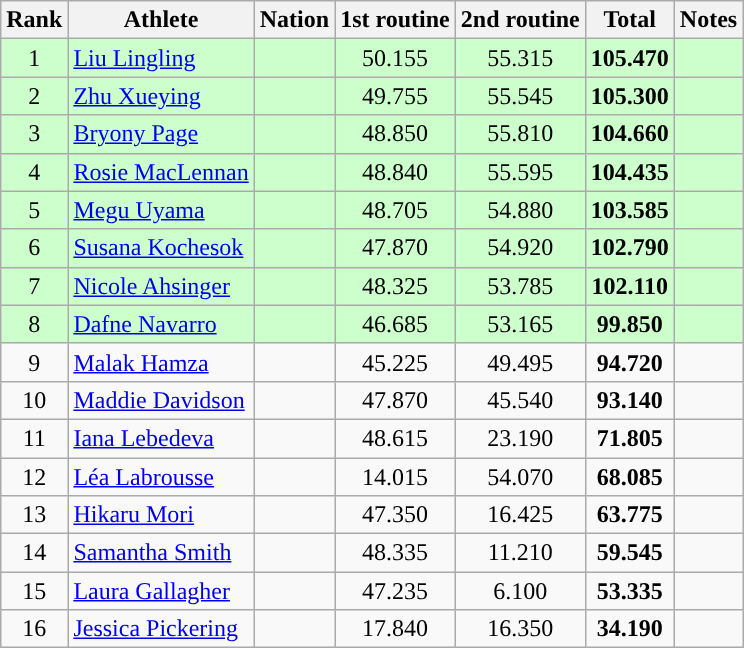<table class="wikitable sortable" style="text-align:center;">
<tr>
<th>Rank</th>
<th>Athlete</th>
<th>Nation</th>
<th>1st routine</th>
<th>2nd routine</th>
<th>Total</th>
<th>Notes</th>
</tr>
<tr bgcolor="ccffcc">
<td>1</td>
<td align="left"><a href='#'>Liu Lingling</a></td>
<td align="left"></td>
<td>50.155</td>
<td>55.315</td>
<td><strong>105.470</strong></td>
<td></td>
</tr>
<tr bgcolor="ccffcc">
<td>2</td>
<td align="left"><a href='#'>Zhu Xueying</a></td>
<td align="left"></td>
<td>49.755</td>
<td>55.545</td>
<td><strong>105.300</strong></td>
<td></td>
</tr>
<tr bgcolor="ccffcc">
<td>3</td>
<td align="left"><a href='#'>Bryony Page</a></td>
<td align="left"></td>
<td>48.850</td>
<td>55.810</td>
<td><strong>104.660</strong></td>
<td></td>
</tr>
<tr bgcolor="ccffcc">
<td>4</td>
<td align="left"><a href='#'>Rosie MacLennan</a></td>
<td align="left"></td>
<td>48.840</td>
<td>55.595</td>
<td><strong>104.435</strong></td>
<td></td>
</tr>
<tr bgcolor="ccffcc">
<td>5</td>
<td align="left"><a href='#'>Megu Uyama</a></td>
<td align="left"></td>
<td>48.705</td>
<td>54.880</td>
<td><strong>103.585</strong></td>
<td></td>
</tr>
<tr bgcolor="ccffcc">
<td>6</td>
<td align="left"><a href='#'>Susana Kochesok</a></td>
<td align="left"></td>
<td>47.870</td>
<td>54.920</td>
<td><strong>102.790</strong></td>
<td></td>
</tr>
<tr bgcolor="ccffcc">
<td>7</td>
<td align="left"><a href='#'>Nicole Ahsinger</a></td>
<td align="left"></td>
<td>48.325</td>
<td>53.785</td>
<td><strong>102.110</strong></td>
<td></td>
</tr>
<tr bgcolor="ccffcc">
<td>8</td>
<td align="left"><a href='#'>Dafne Navarro</a></td>
<td align="left"></td>
<td>46.685</td>
<td>53.165</td>
<td><strong>99.850</strong></td>
<td></td>
</tr>
<tr>
<td>9</td>
<td align="left"><a href='#'>Malak Hamza</a></td>
<td align="left"></td>
<td>45.225</td>
<td>49.495</td>
<td><strong>94.720</strong></td>
<td></td>
</tr>
<tr>
<td>10</td>
<td align="left"><a href='#'>Maddie Davidson</a></td>
<td align="left"></td>
<td>47.870</td>
<td>45.540</td>
<td><strong>93.140</strong></td>
<td></td>
</tr>
<tr>
<td>11</td>
<td align="left"><a href='#'>Iana Lebedeva</a></td>
<td align="left"></td>
<td>48.615</td>
<td>23.190</td>
<td><strong>71.805</strong></td>
<td></td>
</tr>
<tr>
<td>12</td>
<td align="left"><a href='#'>Léa Labrousse</a></td>
<td align="left"></td>
<td>14.015</td>
<td>54.070</td>
<td><strong>68.085</strong></td>
<td></td>
</tr>
<tr>
<td>13</td>
<td align="left"><a href='#'>Hikaru Mori</a></td>
<td align="left"></td>
<td>47.350</td>
<td>16.425</td>
<td><strong>63.775</strong></td>
<td></td>
</tr>
<tr>
<td>14</td>
<td align="left"><a href='#'>Samantha Smith</a></td>
<td align="left"></td>
<td>48.335</td>
<td>11.210</td>
<td><strong>59.545</strong></td>
<td></td>
</tr>
<tr>
<td>15</td>
<td align="left"><a href='#'>Laura Gallagher</a></td>
<td align="left"></td>
<td>47.235</td>
<td>6.100</td>
<td><strong>53.335</strong></td>
<td></td>
</tr>
<tr>
<td>16</td>
<td align=left><a href='#'>Jessica Pickering</a></td>
<td align=left></td>
<td>17.840</td>
<td>16.350</td>
<td><strong>34.190</strong></td>
<td></td>
</tr>
</table>
